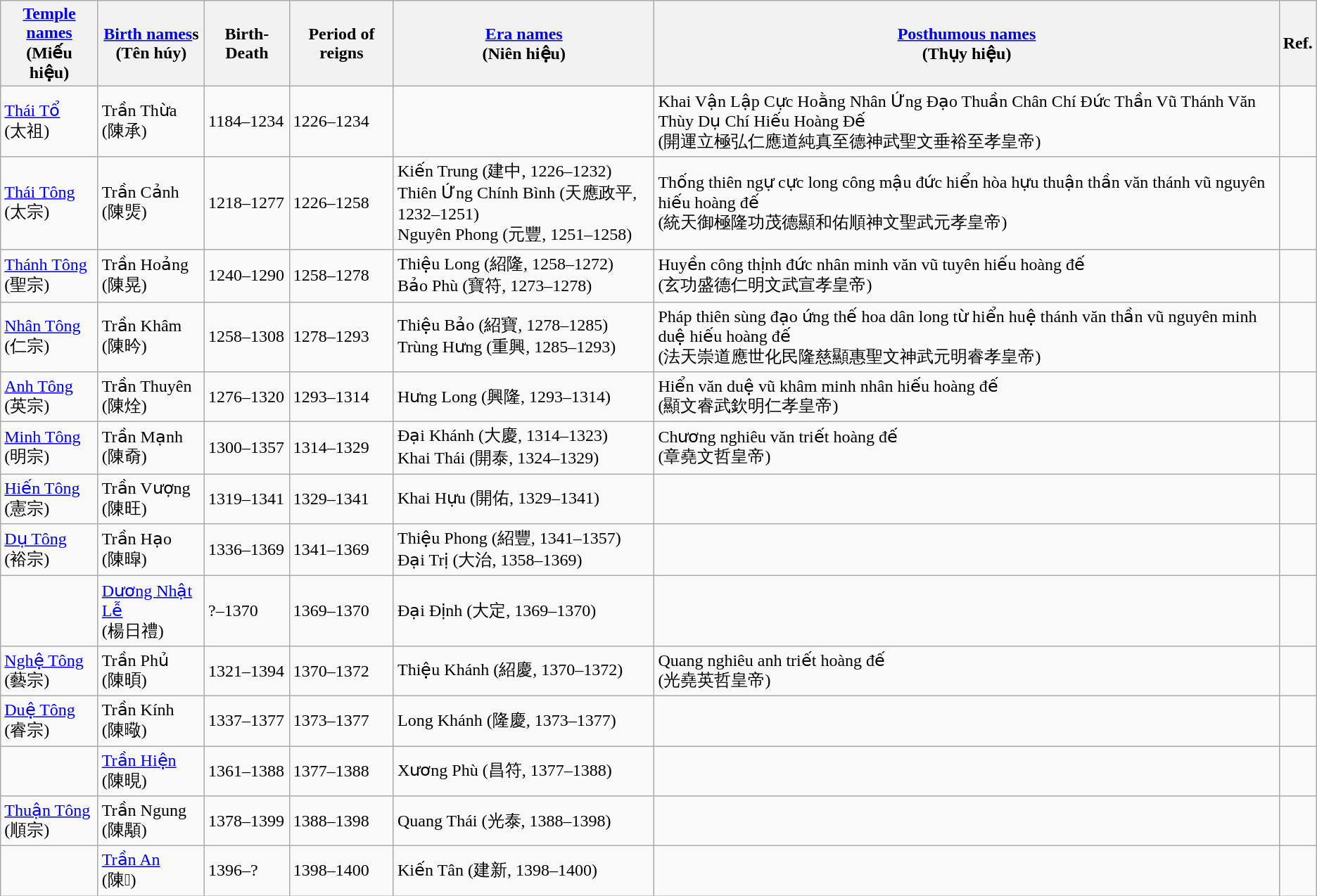<table class="wikitable sortable" style="clear:none; font-size:100%; padding:0 auto">
<tr>
<th><a href='#'>Temple names</a><br>(Miếu hiệu)</th>
<th><a href='#'>Birth names</a>s<br>(Tên húy)</th>
<th>Birth-Death</th>
<th>Period of reigns</th>
<th><a href='#'>Era names</a><br>(Niên hiệu)</th>
<th><a href='#'>Posthumous names</a><br>(Thụy hiệu)</th>
<th>Ref.</th>
</tr>
<tr>
<td><a href='#'>Thái Tổ</a><br>(太祖)</td>
<td>Trần Thừa<br>(陳承)</td>
<td>1184–1234</td>
<td>1226–1234</td>
<td></td>
<td>Khai Vận Lập Cực Hoằng Nhân Ứng Đạo Thuần Chân Chí Đức Thần Vũ Thánh Văn Thùy Dụ Chí Hiếu Hoàng Đế<br>(開運立極弘仁應道純真至德神武聖文垂裕至孝皇帝)</td>
<td></td>
</tr>
<tr>
<td><a href='#'>Thái Tông</a><br>(太宗)</td>
<td>Trần Cảnh<br>(陳煚)</td>
<td>1218–1277</td>
<td>1226–1258</td>
<td>Kiến Trung (建中, 1226–1232)<br>Thiên Ứng Chính Bình (天應政平, 1232–1251)<br>Nguyên Phong (元豐, 1251–1258)</td>
<td>Thống thiên ngự cực long công mậu đức hiển hòa hựu thuận thần văn thánh vũ nguyên hiếu hoàng đế<br>(統天御極隆功茂德顯和佑順神文聖武元孝皇帝)</td>
<td></td>
</tr>
<tr>
<td><a href='#'>Thánh Tông</a><br>(聖宗)</td>
<td>Trần Hoảng<br>(陳晃)</td>
<td>1240–1290</td>
<td>1258–1278</td>
<td>Thiệu Long (紹隆, 1258–1272)<br>Bảo Phù (寶符, 1273–1278)</td>
<td>Huyền công thịnh đức nhân minh văn vũ tuyên hiếu hoàng đế<br>(玄功盛德仁明文武宣孝皇帝)</td>
<td></td>
</tr>
<tr>
<td><a href='#'>Nhân Tông</a><br>(仁宗)</td>
<td>Trần Khâm<br>(陳昑)</td>
<td>1258–1308</td>
<td>1278–1293</td>
<td>Thiệu Bảo (紹寶, 1278–1285)<br>Trùng Hưng (重興, 1285–1293)</td>
<td>Pháp thiên sùng đạo ứng thế hoa dân long từ hiển huệ thánh văn thần vũ nguyên minh duệ hiếu hoàng đế<br>(法天崇道應世化民隆慈顯惠聖文神武元明睿孝皇帝)</td>
<td></td>
</tr>
<tr>
<td><a href='#'>Anh Tông</a><br>(英宗)</td>
<td>Trần Thuyên<br>(陳烇)</td>
<td>1276–1320</td>
<td>1293–1314</td>
<td>Hưng Long (興隆, 1293–1314)</td>
<td>Hiển văn duệ vũ khâm minh nhân hiếu hoàng đế<br>(顯文睿武欽明仁孝皇帝)</td>
<td></td>
</tr>
<tr>
<td><a href='#'>Minh Tông</a><br>(明宗)</td>
<td>Trần Mạnh<br>(陳奣)</td>
<td>1300–1357</td>
<td>1314–1329</td>
<td>Đại Khánh (大慶, 1314–1323)<br>Khai Thái (開泰, 1324–1329)</td>
<td>Chương nghiêu văn triết hoàng đế<br>(章堯文哲皇帝)</td>
<td></td>
</tr>
<tr>
<td><a href='#'>Hiến Tông</a><br>(憲宗)</td>
<td>Trần Vượng<br>(陳旺)</td>
<td>1319–1341</td>
<td>1329–1341</td>
<td>Khai Hựu (開佑, 1329–1341)</td>
<td></td>
<td></td>
</tr>
<tr>
<td><a href='#'>Dụ Tông</a><br>(裕宗)</td>
<td>Trần Hạo<br>(陳暭)</td>
<td>1336–1369</td>
<td>1341–1369</td>
<td>Thiệu Phong (紹豐, 1341–1357)<br>Đại Trị (大治, 1358–1369)</td>
<td></td>
<td></td>
</tr>
<tr>
<td></td>
<td><a href='#'>Dương Nhật Lễ</a><br>(楊日禮)</td>
<td>?–1370</td>
<td>1369–1370</td>
<td>Đại Định (大定, 1369–1370)</td>
<td></td>
<td></td>
</tr>
<tr>
<td><a href='#'>Nghệ Tông</a><br>(藝宗)</td>
<td>Trần Phủ<br>(陳暊)</td>
<td>1321–1394</td>
<td>1370–1372</td>
<td>Thiệu Khánh (紹慶, 1370–1372)</td>
<td>Quang nghiêu anh triết hoàng đế<br>(光堯英哲皇帝)</td>
<td></td>
</tr>
<tr>
<td><a href='#'>Duệ Tông</a><br>(睿宗)</td>
<td>Trần Kính<br>(陳曔)</td>
<td>1337–1377</td>
<td>1373–1377</td>
<td>Long Khánh (隆慶, 1373–1377)</td>
<td></td>
<td></td>
</tr>
<tr>
<td></td>
<td><a href='#'>Trần Hiện</a><br>(陳晛)</td>
<td>1361–1388</td>
<td>1377–1388</td>
<td>Xương Phù (昌符, 1377–1388)</td>
<td></td>
<td></td>
</tr>
<tr>
<td><a href='#'>Thuận Tông</a><br>(順宗)</td>
<td>Trần Ngung<br>(陳顒)</td>
<td>1378–1399</td>
<td>1388–1398</td>
<td>Quang Thái (光泰, 1388–1398)</td>
<td></td>
<td></td>
</tr>
<tr>
<td></td>
<td><a href='#'>Trần An</a><br>(陳𤇼)</td>
<td>1396–?</td>
<td>1398–1400</td>
<td>Kiến Tân (建新, 1398–1400)</td>
<td></td>
<td></td>
</tr>
</table>
